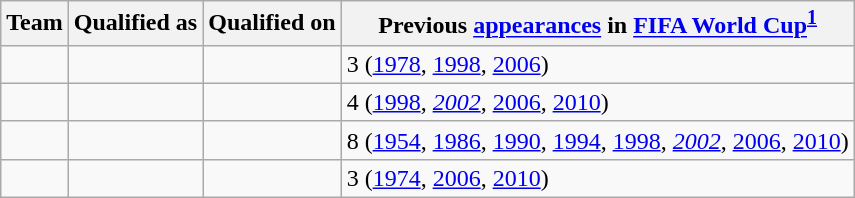<table class="wikitable sortable">
<tr>
<th>Team</th>
<th>Qualified as</th>
<th>Qualified on</th>
<th data-sort-type="number">Previous <a href='#'>appearances</a> in <a href='#'>FIFA World Cup</a><sup><strong><a href='#'>1</a></strong></sup></th>
</tr>
<tr>
<td></td>
<td></td>
<td></td>
<td>3 (<a href='#'>1978</a>, <a href='#'>1998</a>, <a href='#'>2006</a>)</td>
</tr>
<tr>
<td></td>
<td></td>
<td></td>
<td>4 (<a href='#'>1998</a>, <em><a href='#'>2002</a></em>, <a href='#'>2006</a>, <a href='#'>2010</a>)</td>
</tr>
<tr>
<td></td>
<td></td>
<td></td>
<td>8 (<a href='#'>1954</a>, <a href='#'>1986</a>, <a href='#'>1990</a>, <a href='#'>1994</a>, <a href='#'>1998</a>, <em><a href='#'>2002</a></em>, <a href='#'>2006</a>, <a href='#'>2010</a>)</td>
</tr>
<tr>
<td></td>
<td></td>
<td></td>
<td>3 (<a href='#'>1974</a>, <a href='#'>2006</a>, <a href='#'>2010</a>)</td>
</tr>
</table>
